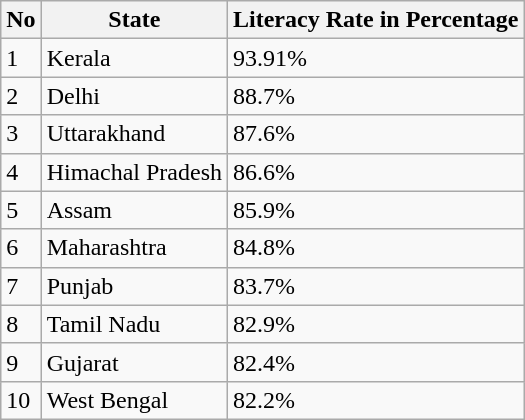<table class="wikitable">
<tr>
<th>No</th>
<th>State</th>
<th>Literacy Rate in Percentage</th>
</tr>
<tr>
<td>1</td>
<td>Kerala</td>
<td>93.91%</td>
</tr>
<tr>
<td>2</td>
<td>Delhi</td>
<td>88.7%</td>
</tr>
<tr>
<td>3</td>
<td>Uttarakhand</td>
<td>87.6%</td>
</tr>
<tr>
<td>4</td>
<td>Himachal Pradesh</td>
<td>86.6%</td>
</tr>
<tr>
<td>5</td>
<td>Assam</td>
<td>85.9%</td>
</tr>
<tr>
<td>6</td>
<td>Maharashtra</td>
<td>84.8%</td>
</tr>
<tr>
<td>7</td>
<td>Punjab</td>
<td>83.7%</td>
</tr>
<tr>
<td>8</td>
<td>Tamil Nadu</td>
<td>82.9%</td>
</tr>
<tr>
<td>9</td>
<td>Gujarat</td>
<td>82.4%</td>
</tr>
<tr>
<td>10</td>
<td>West Bengal</td>
<td>82.2%</td>
</tr>
</table>
